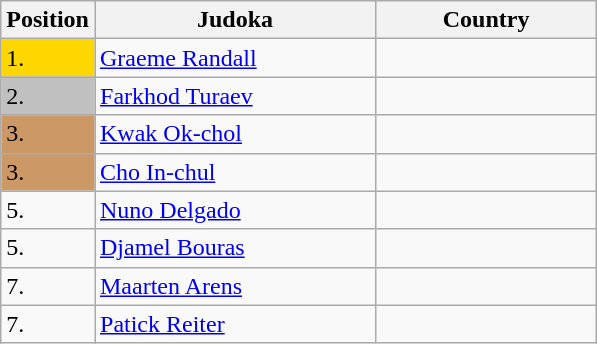<table class=wikitable>
<tr>
<th>Position</th>
<th width=180>Judoka</th>
<th width=140>Country</th>
</tr>
<tr>
<td bgcolor=gold>1.</td>
<td><a href='#'>Graeme Randall</a></td>
<td></td>
</tr>
<tr>
<td bgcolor=silver>2.</td>
<td><a href='#'>Farkhod Turaev</a></td>
<td></td>
</tr>
<tr>
<td bgcolor=CC9966>3.</td>
<td><a href='#'>Kwak Ok-chol</a></td>
<td></td>
</tr>
<tr>
<td bgcolor=CC9966>3.</td>
<td><a href='#'>Cho In-chul</a></td>
<td></td>
</tr>
<tr>
<td>5.</td>
<td><a href='#'>Nuno Delgado</a></td>
<td></td>
</tr>
<tr>
<td>5.</td>
<td><a href='#'>Djamel Bouras</a></td>
<td></td>
</tr>
<tr>
<td>7.</td>
<td><a href='#'>Maarten Arens</a></td>
<td></td>
</tr>
<tr>
<td>7.</td>
<td><a href='#'>Patick Reiter</a></td>
<td></td>
</tr>
</table>
